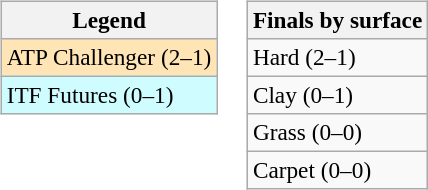<table>
<tr valign=top>
<td><br><table class=wikitable style=font-size:97%>
<tr>
<th>Legend</th>
</tr>
<tr bgcolor=moccasin>
<td>ATP Challenger (2–1)</td>
</tr>
<tr bgcolor=cffcff>
<td>ITF Futures (0–1)</td>
</tr>
</table>
</td>
<td><br><table class=wikitable style=font-size:97%>
<tr>
<th>Finals by surface</th>
</tr>
<tr>
<td>Hard (2–1)</td>
</tr>
<tr>
<td>Clay (0–1)</td>
</tr>
<tr>
<td>Grass (0–0)</td>
</tr>
<tr>
<td>Carpet (0–0)</td>
</tr>
</table>
</td>
</tr>
</table>
